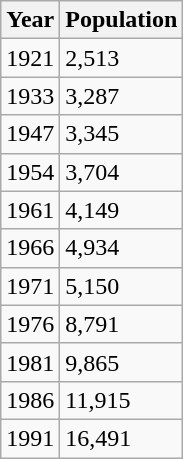<table class="wikitable">
<tr>
<th>Year</th>
<th>Population</th>
</tr>
<tr>
<td>1921</td>
<td>2,513</td>
</tr>
<tr>
<td>1933</td>
<td>3,287</td>
</tr>
<tr>
<td>1947</td>
<td>3,345</td>
</tr>
<tr>
<td>1954</td>
<td>3,704</td>
</tr>
<tr>
<td>1961</td>
<td>4,149</td>
</tr>
<tr>
<td>1966</td>
<td>4,934</td>
</tr>
<tr>
<td>1971</td>
<td>5,150</td>
</tr>
<tr>
<td>1976</td>
<td>8,791</td>
</tr>
<tr>
<td>1981</td>
<td>9,865</td>
</tr>
<tr>
<td>1986</td>
<td>11,915</td>
</tr>
<tr>
<td>1991</td>
<td>16,491</td>
</tr>
</table>
